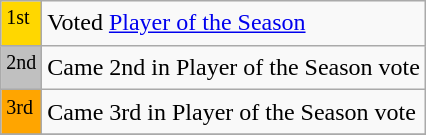<table class=wikitable>
<tr>
<td bgcolor=gold><sup>1st</sup></td>
<td>Voted <a href='#'>Player of the Season</a></td>
</tr>
<tr>
<td bgcolor=silver><sup>2nd</sup></td>
<td>Came 2nd in Player of the Season vote</td>
</tr>
<tr>
<td bgcolor=orange><sup>3rd</sup></td>
<td>Came 3rd in Player of the Season vote</td>
</tr>
<tr>
</tr>
</table>
